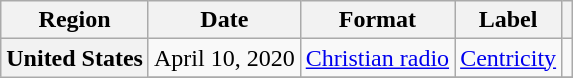<table class="wikitable plainrowheaders">
<tr>
<th scope="col">Region</th>
<th scope="col">Date</th>
<th scope="col">Format</th>
<th scope="col">Label</th>
<th scope="col"></th>
</tr>
<tr>
<th scope="row" rowspan="2">United States</th>
<td>April 10, 2020</td>
<td><a href='#'>Christian radio</a></td>
<td><a href='#'>Centricity</a></td>
<td></td>
</tr>
<tr>
</tr>
</table>
